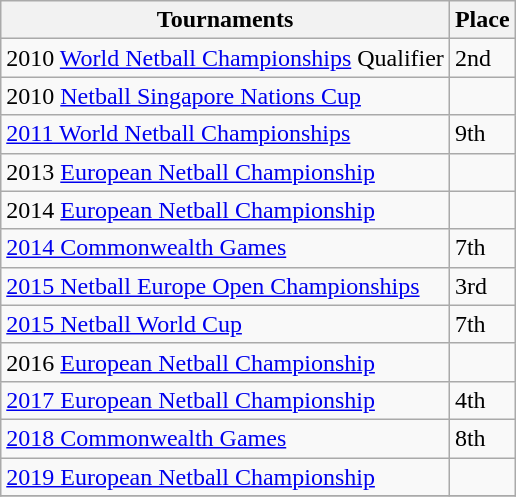<table class="wikitable collapsible">
<tr>
<th>Tournaments</th>
<th>Place</th>
</tr>
<tr>
<td>2010 <a href='#'>World Netball Championships</a> Qualifier </td>
<td>2nd</td>
</tr>
<tr>
<td>2010 <a href='#'>Netball Singapore Nations Cup</a></td>
<td></td>
</tr>
<tr>
<td><a href='#'>2011 World Netball Championships</a></td>
<td>9th</td>
</tr>
<tr>
<td>2013 <a href='#'>European Netball Championship</a></td>
<td></td>
</tr>
<tr>
<td>2014 <a href='#'>European Netball Championship</a></td>
<td></td>
</tr>
<tr>
<td><a href='#'>2014 Commonwealth Games</a></td>
<td>7th</td>
</tr>
<tr>
<td><a href='#'>2015 Netball Europe Open Championships</a></td>
<td>3rd</td>
</tr>
<tr>
<td><a href='#'>2015 Netball World Cup</a></td>
<td>7th</td>
</tr>
<tr>
<td>2016 <a href='#'>European Netball Championship</a></td>
<td></td>
</tr>
<tr>
<td><a href='#'>2017 European Netball Championship</a></td>
<td>4th</td>
</tr>
<tr>
<td><a href='#'>2018 Commonwealth Games</a></td>
<td>8th</td>
</tr>
<tr>
<td><a href='#'>2019 European Netball Championship</a></td>
<td></td>
</tr>
<tr>
</tr>
</table>
